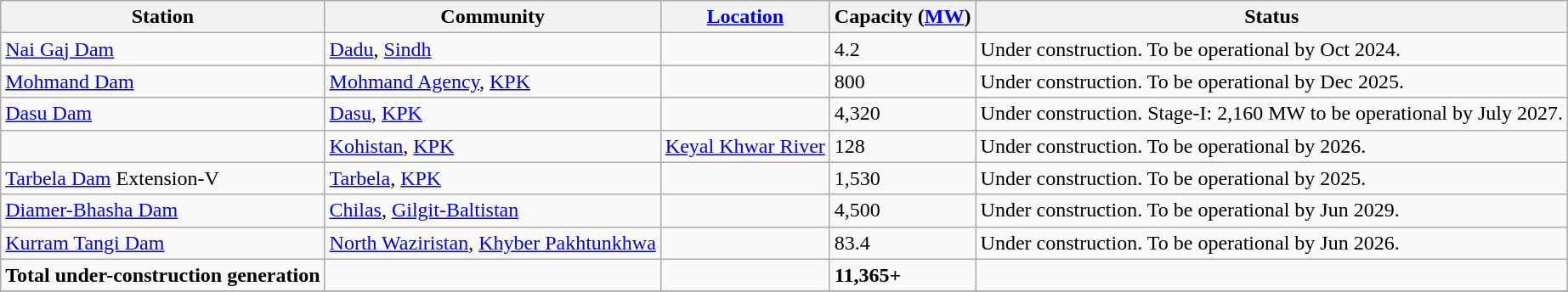<table class="wikitable sortable">
<tr>
<th>Station</th>
<th>Community</th>
<th><a href='#'>Location</a></th>
<th>Capacity (<a href='#'>MW</a>)</th>
<th>Status</th>
</tr>
<tr>
<td><a href='#'>Nai Gaj Dam</a></td>
<td><a href='#'>Dadu</a>, <a href='#'>Sindh</a></td>
<td></td>
<td>4.2</td>
<td>Under construction. To be operational by Oct 2024.</td>
</tr>
<tr>
<td><a href='#'>Mohmand Dam</a></td>
<td><a href='#'>Mohmand Agency</a>, <a href='#'>KPK</a></td>
<td></td>
<td>800</td>
<td>Under construction. To be operational by Dec 2025.</td>
</tr>
<tr>
<td><a href='#'>Dasu Dam</a></td>
<td><a href='#'>Dasu</a>, <a href='#'>KPK</a></td>
<td></td>
<td>4,320</td>
<td>Under construction. Stage-I: 2,160 MW to be operational by July 2027.</td>
</tr>
<tr>
<td></td>
<td><a href='#'>Kohistan</a>, <a href='#'>KPK</a></td>
<td><a href='#'>Keyal Khwar River</a></td>
<td>128</td>
<td>Under construction. To be operational by 2026.</td>
</tr>
<tr>
<td><a href='#'>Tarbela Dam</a> Extension-V</td>
<td><a href='#'>Tarbela</a>, <a href='#'>KPK</a></td>
<td></td>
<td>1,530</td>
<td>Under construction. To be operational by 2025.</td>
</tr>
<tr>
<td><a href='#'>Diamer-Bhasha Dam</a></td>
<td><a href='#'>Chilas</a>, <a href='#'>Gilgit-Baltistan</a></td>
<td></td>
<td>4,500</td>
<td>Under construction. To be operational by Jun 2029.</td>
</tr>
<tr>
<td><a href='#'>Kurram Tangi Dam</a></td>
<td><a href='#'>North Waziristan</a>, <a href='#'>Khyber Pakhtunkhwa</a></td>
<td></td>
<td>83.4</td>
<td>Under construction. To be operational by Jun 2026.</td>
</tr>
<tr>
<td><strong>Total under-construction generation</strong></td>
<td></td>
<td></td>
<td><strong>11,365+</strong></td>
<td></td>
</tr>
<tr>
</tr>
</table>
